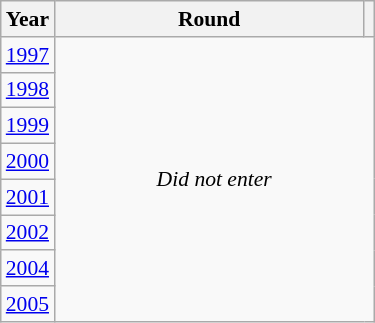<table class="wikitable" style="text-align: center; font-size:90%">
<tr>
<th>Year</th>
<th style="width:200px">Round</th>
<th></th>
</tr>
<tr>
<td><a href='#'>1997</a></td>
<td colspan="2" rowspan="8"><em>Did not enter</em></td>
</tr>
<tr>
<td><a href='#'>1998</a></td>
</tr>
<tr>
<td><a href='#'>1999</a></td>
</tr>
<tr>
<td><a href='#'>2000</a></td>
</tr>
<tr>
<td><a href='#'>2001</a></td>
</tr>
<tr>
<td><a href='#'>2002</a></td>
</tr>
<tr>
<td><a href='#'>2004</a></td>
</tr>
<tr>
<td><a href='#'>2005</a></td>
</tr>
</table>
